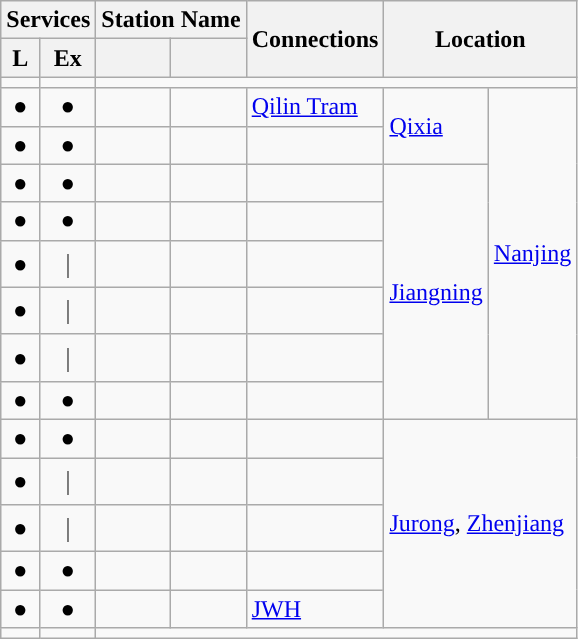<table class="wikitable">
<tr>
<th colspan="2">Services</th>
<th colspan="2">Station Name</th>
<th rowspan="2">Connections</th>
<th colspan="2" rowspan="2">Location</th>
</tr>
<tr>
<th>L</th>
<th>Ex</th>
<th></th>
<th></th>
</tr>
<tr style="background:#">
<td></td>
<td></td>
<td colspan="8"></td>
</tr>
<tr>
<td align="center">●</td>
<td align="center">●</td>
<td></td>
<td></td>
<td>  <a href='#'>Qilin Tram</a></td>
<td rowspan="2"><a href='#'>Qixia</a></td>
<td rowspan="8"><a href='#'>Nanjing</a></td>
</tr>
<tr>
<td align="center">●</td>
<td align="center">●</td>
<td></td>
<td></td>
<td></td>
</tr>
<tr>
<td align="center">●</td>
<td align="center">●</td>
<td></td>
<td></td>
<td></td>
<td rowspan="6"><a href='#'>Jiangning</a></td>
</tr>
<tr>
<td align="center">●</td>
<td align="center">●</td>
<td></td>
<td></td>
<td></td>
</tr>
<tr>
<td align="center">●</td>
<td align="center">｜</td>
<td></td>
<td></td>
<td></td>
</tr>
<tr>
<td align="center">●</td>
<td align="center">｜</td>
<td></td>
<td></td>
<td></td>
</tr>
<tr>
<td align="center">●</td>
<td align="center">｜</td>
<td></td>
<td></td>
<td></td>
</tr>
<tr>
<td align="center">●</td>
<td align="center">●</td>
<td></td>
<td></td>
<td></td>
</tr>
<tr>
<td align="center">●</td>
<td align="center">●</td>
<td></td>
<td></td>
<td></td>
<td colspan="2" rowspan="5"><a href='#'>Jurong</a>, <a href='#'>Zhenjiang</a></td>
</tr>
<tr>
<td align="center">●</td>
<td align="center">｜</td>
<td></td>
<td></td>
<td></td>
</tr>
<tr>
<td align="center">●</td>
<td align="center">｜</td>
<td></td>
<td></td>
<td></td>
</tr>
<tr>
<td align="center">●</td>
<td align="center">●</td>
<td></td>
<td></td>
<td></td>
</tr>
<tr>
<td align="center">●</td>
<td align="center">●</td>
<td></td>
<td></td>
<td> <a href='#'>JWH</a></td>
</tr>
<tr style="background:#">
<td></td>
<td></td>
<td colspan="8"></td>
</tr>
</table>
